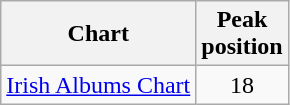<table class="wikitable">
<tr>
<th scope="col">Chart</th>
<th scope="col">Peak<br>position</th>
</tr>
<tr>
<td scope="row"><a href='#'>Irish Albums Chart</a></td>
<td style="text-align:center;">18</td>
</tr>
</table>
